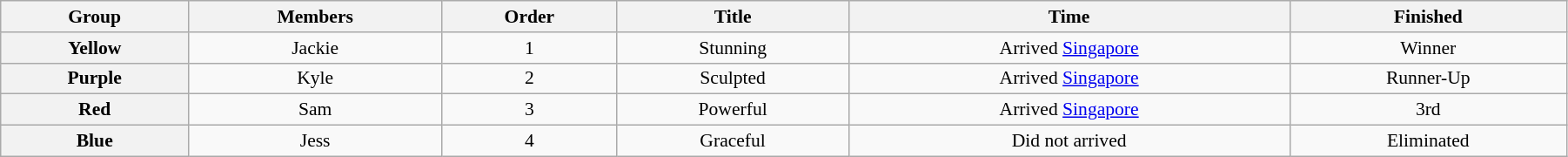<table class="wikitable" style="font-size:90%; width:95%; text-align:center">
<tr>
<th>Group</th>
<th>Members</th>
<th>Order</th>
<th>Title</th>
<th>Time</th>
<th>Finished</th>
</tr>
<tr>
<th><strong>Yellow</strong></th>
<td>Jackie</td>
<td>1</td>
<td>Stunning</td>
<td>Arrived <a href='#'>Singapore</a></td>
<td>Winner</td>
</tr>
<tr>
<th><strong>Purple</strong></th>
<td>Kyle</td>
<td>2</td>
<td>Sculpted</td>
<td>Arrived <a href='#'>Singapore</a></td>
<td>Runner-Up</td>
</tr>
<tr>
<th><strong>Red</strong></th>
<td>Sam</td>
<td>3</td>
<td>Powerful</td>
<td>Arrived <a href='#'>Singapore</a></td>
<td>3rd</td>
</tr>
<tr>
<th><strong>Blue</strong></th>
<td>Jess</td>
<td>4</td>
<td>Graceful</td>
<td>Did not arrived</td>
<td>Eliminated</td>
</tr>
</table>
